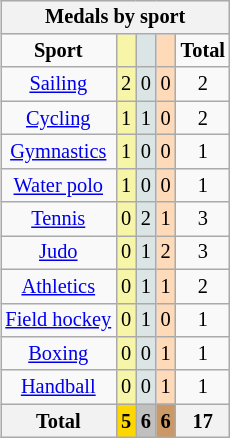<table class="wikitable" style="font-size:85%; float:right;">
<tr style="background:#efefef;">
<th colspan=7>Medals by sport</th>
</tr>
<tr align=center>
<td><strong>Sport</strong></td>
<td style="background:#f7f6a8;"></td>
<td style="background:#dce5e5;"></td>
<td style="background:#ffdab9;"></td>
<td><strong>Total</strong></td>
</tr>
<tr align=center>
<td><a href='#'>Sailing</a></td>
<td style="background:#f7f6a8;">2</td>
<td style="background:#dce5e5;">0</td>
<td style="background:#ffdab9;">0</td>
<td>2</td>
</tr>
<tr align=center>
<td><a href='#'>Cycling</a></td>
<td style="background:#f7f6a8;">1</td>
<td style="background:#dce5e5;">1</td>
<td style="background:#ffdab9;">0</td>
<td>2</td>
</tr>
<tr align=center>
<td><a href='#'>Gymnastics</a></td>
<td style="background:#f7f6a8;">1</td>
<td style="background:#dce5e5;">0</td>
<td style="background:#ffdab9;">0</td>
<td>1</td>
</tr>
<tr align=center>
<td><a href='#'>Water polo</a></td>
<td style="background:#f7f6a8;">1</td>
<td style="background:#dce5e5;">0</td>
<td style="background:#ffdab9;">0</td>
<td>1</td>
</tr>
<tr align=center>
<td><a href='#'>Tennis</a></td>
<td style="background:#f7f6a8;">0</td>
<td style="background:#dce5e5;">2</td>
<td style="background:#ffdab9;">1</td>
<td>3</td>
</tr>
<tr align=center>
<td><a href='#'>Judo</a></td>
<td style="background:#f7f6a8;">0</td>
<td style="background:#dce5e5;">1</td>
<td style="background:#ffdab9;">2</td>
<td>3</td>
</tr>
<tr align=center>
<td><a href='#'>Athletics</a></td>
<td style="background:#f7f6a8;">0</td>
<td style="background:#dce5e5;">1</td>
<td style="background:#ffdab9;">1</td>
<td>2</td>
</tr>
<tr align=center>
<td><a href='#'>Field hockey</a></td>
<td style="background:#f7f6a8;">0</td>
<td style="background:#dce5e5;">1</td>
<td style="background:#ffdab9;">0</td>
<td>1</td>
</tr>
<tr align=center>
<td><a href='#'>Boxing</a></td>
<td style="background:#f7f6a8;">0</td>
<td style="background:#dce5e5;">0</td>
<td style="background:#ffdab9;">1</td>
<td>1</td>
</tr>
<tr align=center>
<td><a href='#'>Handball</a></td>
<td style="background:#f7f6a8;">0</td>
<td style="background:#dce5e5;">0</td>
<td style="background:#ffdab9;">1</td>
<td>1</td>
</tr>
<tr align=center>
<th>Total</th>
<th style="background:gold;">5</th>
<th style="background:silver;">6</th>
<th style="background:#c96;">6</th>
<th>17</th>
</tr>
</table>
